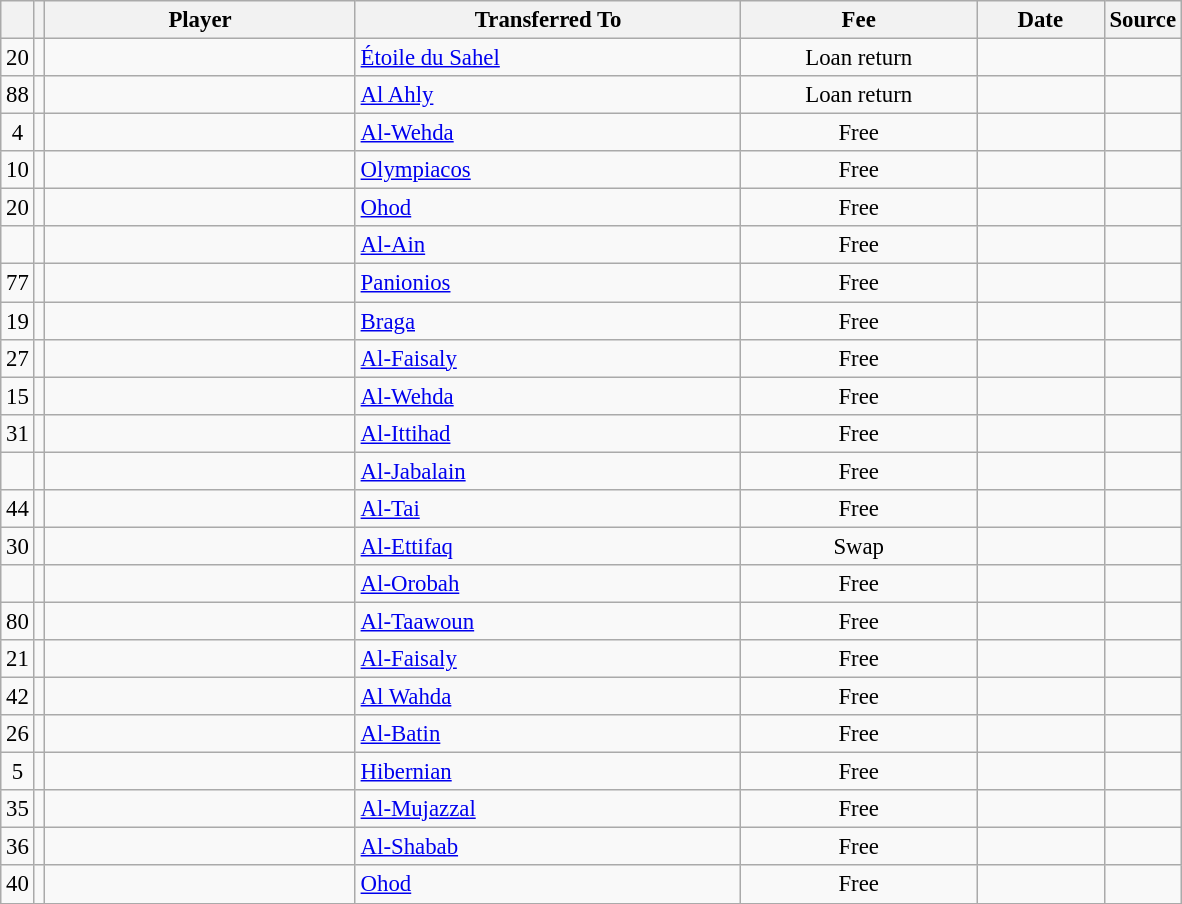<table class="wikitable plainrowheaders sortable" style="font-size:95%">
<tr>
<th></th>
<th></th>
<th scope="col" style="width:200px;"><strong>Player</strong></th>
<th scope="col" style="width:250px;"><strong>Transferred To</strong></th>
<th scope="col" style="width:150px;"><strong>Fee</strong></th>
<th scope="col" style="width:78px;"><strong>Date</strong></th>
<th><strong>Source</strong></th>
</tr>
<tr>
<td align=center>20</td>
<td align=center></td>
<td></td>
<td> <a href='#'>Étoile du Sahel</a></td>
<td align=center>Loan return</td>
<td align=center></td>
<td align=center></td>
</tr>
<tr>
<td align=center>88</td>
<td align=center></td>
<td></td>
<td> <a href='#'>Al Ahly</a></td>
<td align=center>Loan return</td>
<td align=center></td>
<td align=center></td>
</tr>
<tr>
<td align=center>4</td>
<td align=center></td>
<td></td>
<td> <a href='#'>Al-Wehda</a></td>
<td align=center>Free</td>
<td align=center></td>
<td align=center></td>
</tr>
<tr>
<td align=center>10</td>
<td align=center></td>
<td></td>
<td> <a href='#'>Olympiacos</a></td>
<td align=center>Free</td>
<td align=center></td>
<td align=center></td>
</tr>
<tr>
<td align=center>20</td>
<td align=center></td>
<td></td>
<td> <a href='#'>Ohod</a></td>
<td align=center>Free</td>
<td align=center></td>
<td align=center></td>
</tr>
<tr>
<td align=center></td>
<td align=center></td>
<td></td>
<td> <a href='#'>Al-Ain</a></td>
<td align=center>Free</td>
<td align=center></td>
<td align=center></td>
</tr>
<tr>
<td align=center>77</td>
<td align=center></td>
<td></td>
<td> <a href='#'>Panionios</a></td>
<td align=center>Free</td>
<td align=center></td>
<td align=center></td>
</tr>
<tr>
<td align=center>19</td>
<td align=center></td>
<td></td>
<td> <a href='#'>Braga</a></td>
<td align=center>Free</td>
<td align=center></td>
<td align=center></td>
</tr>
<tr>
<td align=center>27</td>
<td align=center></td>
<td></td>
<td> <a href='#'>Al-Faisaly</a></td>
<td align=center>Free</td>
<td align=center></td>
<td align=center></td>
</tr>
<tr>
<td align=center>15</td>
<td align=center></td>
<td></td>
<td> <a href='#'>Al-Wehda</a></td>
<td align=center>Free</td>
<td align=center></td>
<td align=center></td>
</tr>
<tr>
<td align=center>31</td>
<td align=center></td>
<td></td>
<td> <a href='#'>Al-Ittihad</a></td>
<td align=center>Free</td>
<td align=center></td>
<td align=center></td>
</tr>
<tr>
<td align=center></td>
<td align=center></td>
<td></td>
<td> <a href='#'>Al-Jabalain</a></td>
<td align=center>Free</td>
<td align=center></td>
<td align=center></td>
</tr>
<tr>
<td align=center>44</td>
<td align=center></td>
<td></td>
<td> <a href='#'>Al-Tai</a></td>
<td align=center>Free</td>
<td align=center></td>
<td align=center></td>
</tr>
<tr>
<td align=center>30</td>
<td align=center></td>
<td></td>
<td> <a href='#'>Al-Ettifaq</a></td>
<td align=center>Swap</td>
<td align=center></td>
<td align=center></td>
</tr>
<tr>
<td align=center></td>
<td align=center></td>
<td></td>
<td> <a href='#'>Al-Orobah</a></td>
<td align=center>Free</td>
<td align=center></td>
<td align=center></td>
</tr>
<tr>
<td align=center>80</td>
<td align=center></td>
<td></td>
<td> <a href='#'>Al-Taawoun</a></td>
<td align=center>Free</td>
<td align=center></td>
<td align=center></td>
</tr>
<tr>
<td align=center>21</td>
<td align=center></td>
<td></td>
<td> <a href='#'>Al-Faisaly</a></td>
<td align=center>Free</td>
<td align=center></td>
<td align=center></td>
</tr>
<tr>
<td align=center>42</td>
<td align=center></td>
<td></td>
<td> <a href='#'>Al Wahda</a></td>
<td align=center>Free</td>
<td align=center></td>
<td align=center></td>
</tr>
<tr>
<td align=center>26</td>
<td align=center></td>
<td></td>
<td> <a href='#'>Al-Batin</a></td>
<td align=center>Free</td>
<td align=center></td>
<td align=center></td>
</tr>
<tr>
<td align=center>5</td>
<td align=center></td>
<td></td>
<td> <a href='#'>Hibernian</a></td>
<td align=center>Free</td>
<td align=center></td>
<td align=center></td>
</tr>
<tr>
<td align=center>35</td>
<td align=center></td>
<td></td>
<td> <a href='#'>Al-Mujazzal</a></td>
<td align=center>Free</td>
<td align=center></td>
<td align=center></td>
</tr>
<tr>
<td align=center>36</td>
<td align=center></td>
<td></td>
<td> <a href='#'>Al-Shabab</a></td>
<td align=center>Free</td>
<td align=center></td>
<td align=center></td>
</tr>
<tr>
<td align=center>40</td>
<td align=center></td>
<td></td>
<td> <a href='#'>Ohod</a></td>
<td align=center>Free</td>
<td align=center></td>
<td align=center></td>
</tr>
<tr>
</tr>
</table>
